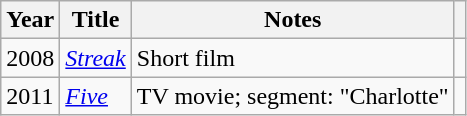<table class="wikitable sortable">
<tr>
<th>Year</th>
<th>Title</th>
<th>Notes</th>
<th></th>
</tr>
<tr>
<td>2008</td>
<td><em><a href='#'>Streak</a></em></td>
<td>Short film</td>
<td style="text-align: center;"></td>
</tr>
<tr>
<td>2011</td>
<td><em><a href='#'>Five</a></em></td>
<td>TV movie; segment: "Charlotte"</td>
<td style="text-align: center;"></td>
</tr>
</table>
